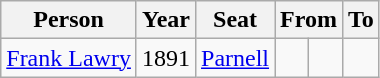<table class="wikitable">
<tr align=center>
<th>Person</th>
<th>Year</th>
<th>Seat</th>
<th colspan=2>From</th>
<th colspan=2>To</th>
</tr>
<tr>
<td><a href='#'>Frank Lawry</a></td>
<td>1891</td>
<td><a href='#'>Parnell</a></td>
<td></td>
<td></td>
</tr>
</table>
